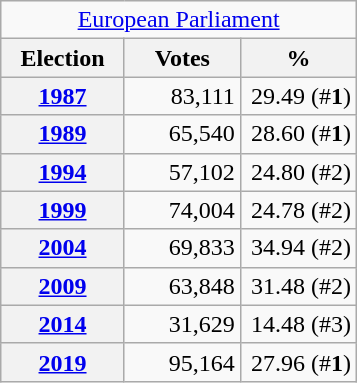<table class="wikitable" style="text-align:right;">
<tr>
<td colspan="3" align="center"><a href='#'>European Parliament</a></td>
</tr>
<tr>
<th width="75">Election</th>
<th width="70">Votes</th>
<th width="70">%</th>
</tr>
<tr>
<th><a href='#'>1987</a></th>
<td>83,111</td>
<td>29.49 (#<strong>1</strong>)</td>
</tr>
<tr>
<th><a href='#'>1989</a></th>
<td>65,540</td>
<td>28.60 (#<strong>1</strong>)</td>
</tr>
<tr>
<th><a href='#'>1994</a></th>
<td>57,102</td>
<td>24.80 (#2)</td>
</tr>
<tr>
<th><a href='#'>1999</a></th>
<td>74,004</td>
<td>24.78 (#2)</td>
</tr>
<tr>
<th><a href='#'>2004</a></th>
<td>69,833</td>
<td>34.94 (#2)</td>
</tr>
<tr>
<th><a href='#'>2009</a></th>
<td>63,848</td>
<td>31.48 (#2)</td>
</tr>
<tr>
<th><a href='#'>2014</a></th>
<td>31,629</td>
<td>14.48 (#3)</td>
</tr>
<tr>
<th><a href='#'>2019</a></th>
<td>95,164</td>
<td>27.96 (#<strong>1</strong>)</td>
</tr>
</table>
